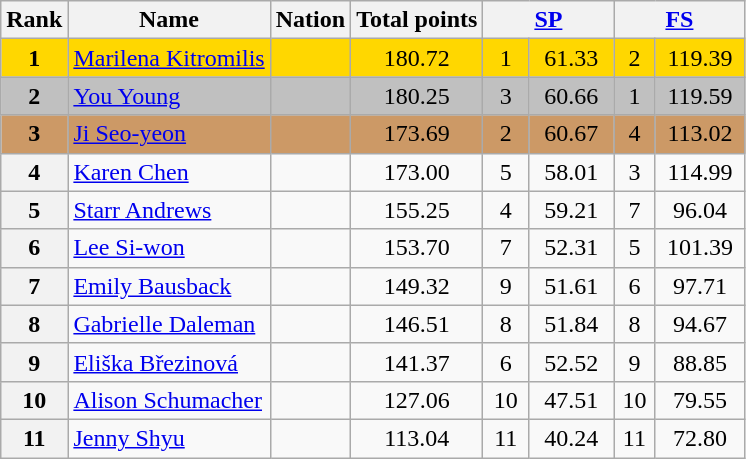<table class="wikitable sortable">
<tr>
<th>Rank</th>
<th>Name</th>
<th>Nation</th>
<th>Total points</th>
<th colspan="2" width="80px"><a href='#'>SP</a></th>
<th colspan="2" width="80px"><a href='#'>FS</a></th>
</tr>
<tr bgcolor="gold">
<td align="center"><strong>1</strong></td>
<td><a href='#'>Marilena Kitromilis</a></td>
<td></td>
<td align="center">180.72</td>
<td align="center">1</td>
<td align="center">61.33</td>
<td align="center">2</td>
<td align="center">119.39</td>
</tr>
<tr bgcolor="silver">
<td align="center"><strong>2</strong></td>
<td><a href='#'>You Young</a></td>
<td></td>
<td align="center">180.25</td>
<td align="center">3</td>
<td align="center">60.66</td>
<td align="center">1</td>
<td align="center">119.59</td>
</tr>
<tr bgcolor="cc9966">
<td align="center"><strong>3</strong></td>
<td><a href='#'>Ji Seo-yeon</a></td>
<td></td>
<td align="center">173.69</td>
<td align="center">2</td>
<td align="center">60.67</td>
<td align="center">4</td>
<td align="center">113.02</td>
</tr>
<tr>
<th>4</th>
<td><a href='#'>Karen Chen</a></td>
<td></td>
<td align="center">173.00</td>
<td align="center">5</td>
<td align="center">58.01</td>
<td align="center">3</td>
<td align="center">114.99</td>
</tr>
<tr>
<th>5</th>
<td><a href='#'>Starr Andrews</a></td>
<td></td>
<td align="center">155.25</td>
<td align="center">4</td>
<td align="center">59.21</td>
<td align="center">7</td>
<td align="center">96.04</td>
</tr>
<tr>
<th>6</th>
<td><a href='#'>Lee Si-won</a></td>
<td></td>
<td align="center">153.70</td>
<td align="center">7</td>
<td align="center">52.31</td>
<td align="center">5</td>
<td align="center">101.39</td>
</tr>
<tr>
<th>7</th>
<td><a href='#'>Emily Bausback</a></td>
<td></td>
<td align="center">149.32</td>
<td align="center">9</td>
<td align="center">51.61</td>
<td align="center">6</td>
<td align="center">97.71</td>
</tr>
<tr>
<th>8</th>
<td><a href='#'>Gabrielle Daleman</a></td>
<td></td>
<td align="center">146.51</td>
<td align="center">8</td>
<td align="center">51.84</td>
<td align="center">8</td>
<td align="center">94.67</td>
</tr>
<tr>
<th>9</th>
<td><a href='#'>Eliška Březinová</a></td>
<td></td>
<td align="center">141.37</td>
<td align="center">6</td>
<td align="center">52.52</td>
<td align="center">9</td>
<td align="center">88.85</td>
</tr>
<tr>
<th>10</th>
<td><a href='#'>Alison Schumacher</a></td>
<td></td>
<td align="center">127.06</td>
<td align="center">10</td>
<td align="center">47.51</td>
<td align="center">10</td>
<td align="center">79.55</td>
</tr>
<tr>
<th>11</th>
<td><a href='#'>Jenny Shyu</a></td>
<td></td>
<td align="center">113.04</td>
<td align="center">11</td>
<td align="center">40.24</td>
<td align="center">11</td>
<td align="center">72.80</td>
</tr>
</table>
